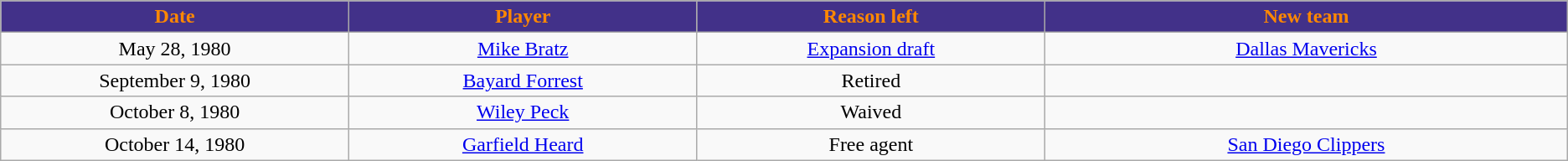<table class="wikitable">
<tr>
<th style="background:#423189; color:#FF8800" width="10%">Date</th>
<th style="background:#423189; color:#FF8800" width="10%">Player</th>
<th style="background:#423189; color:#FF8800" width="10%">Reason left</th>
<th style="background:#423189; color:#FF8800" width="15%">New team</th>
</tr>
<tr style="text-align: center">
<td>May 28, 1980</td>
<td><a href='#'>Mike Bratz</a></td>
<td><a href='#'>Expansion draft</a></td>
<td><a href='#'>Dallas Mavericks</a></td>
</tr>
<tr style="text-align: center">
<td>September 9, 1980</td>
<td><a href='#'>Bayard Forrest</a></td>
<td>Retired</td>
<td></td>
</tr>
<tr style="text-align: center">
<td>October 8, 1980</td>
<td><a href='#'>Wiley Peck</a></td>
<td>Waived</td>
<td></td>
</tr>
<tr style="text-align: center">
<td>October 14, 1980</td>
<td><a href='#'>Garfield Heard</a></td>
<td>Free agent</td>
<td><a href='#'>San Diego Clippers</a></td>
</tr>
</table>
